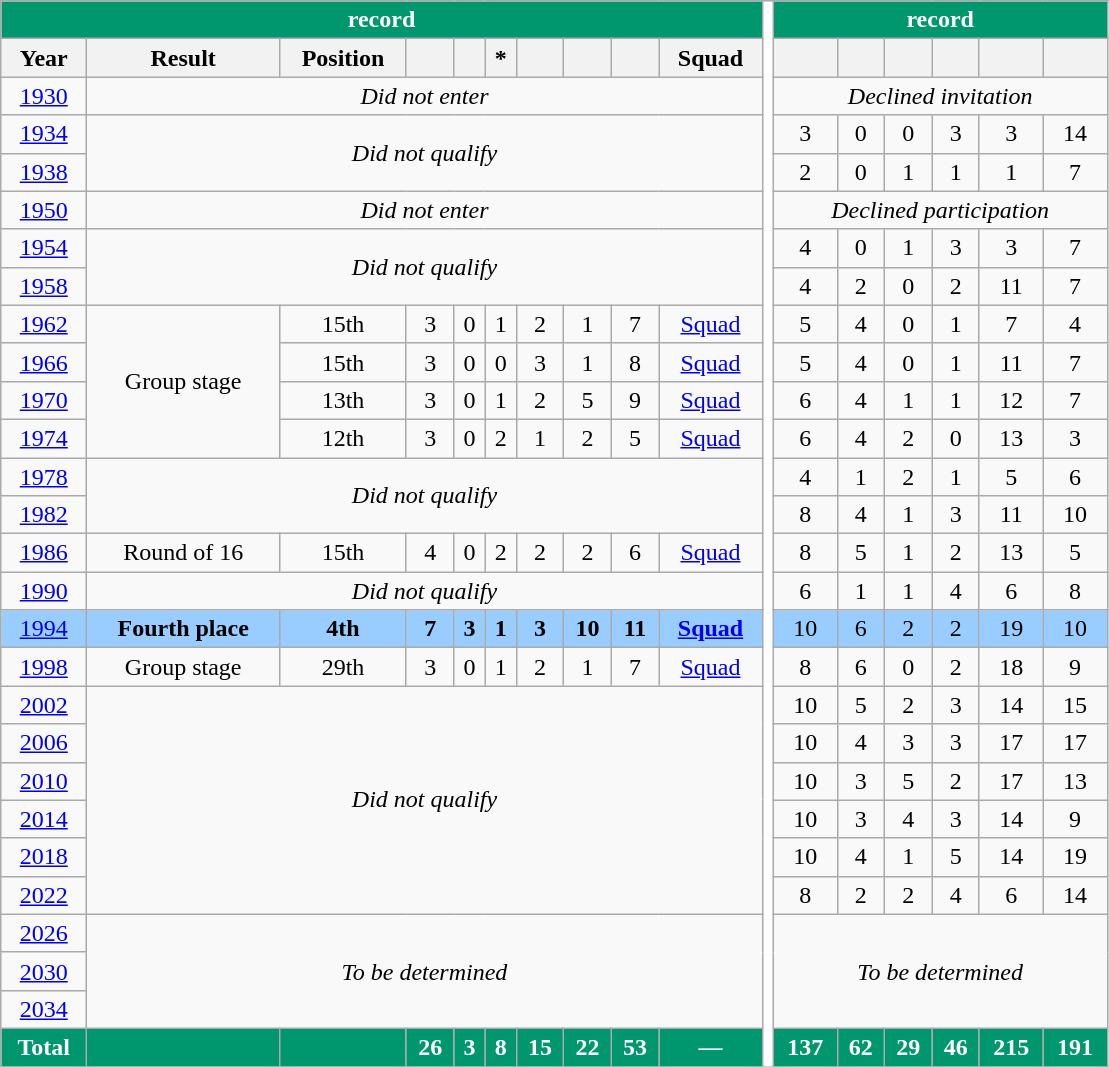<table class="wikitable" style="text-align: center;">
<tr>
<th style="color:white; background:#00966E;" colspan=10><a href='#'></a> record</th>
<th style="width:1%;background:white" rowspan=28></th>
<th style="color:white; background:#00966E;" colspan=7><a href='#'></a> record</th>
</tr>
<tr>
<th>Year</th>
<th>Result</th>
<th>Position</th>
<th></th>
<th></th>
<th>*</th>
<th></th>
<th></th>
<th></th>
<th>Squad</th>
<th></th>
<th></th>
<th></th>
<th></th>
<th></th>
<th></th>
</tr>
<tr>
<td> <a href='#'>1930</a></td>
<td colspan=9><em>Did not enter</em></td>
<td colspan=6><em>Declined invitation</em></td>
</tr>
<tr>
<td> <a href='#'>1934</a></td>
<td colspan=9 rowspan=2><em>Did not qualify</em></td>
<td>3</td>
<td>0</td>
<td>0</td>
<td>3</td>
<td>3</td>
<td>14</td>
</tr>
<tr>
<td> <a href='#'>1938</a></td>
<td>2</td>
<td>0</td>
<td>1</td>
<td>1</td>
<td>1</td>
<td>7</td>
</tr>
<tr>
<td> <a href='#'>1950</a></td>
<td colspan=9><em>Did not enter</em></td>
<td colspan=6><em>Declined participation</em></td>
</tr>
<tr>
<td> <a href='#'>1954</a></td>
<td colspan=9 rowspan=2><em>Did not qualify</em></td>
<td>4</td>
<td>0</td>
<td>1</td>
<td>3</td>
<td>3</td>
<td>7</td>
</tr>
<tr>
<td> <a href='#'>1958</a></td>
<td>4</td>
<td>2</td>
<td>0</td>
<td>2</td>
<td>11</td>
<td>7</td>
</tr>
<tr>
<td> <a href='#'>1962</a></td>
<td rowspan=4>Group stage</td>
<td>15th</td>
<td>3</td>
<td>0</td>
<td>1</td>
<td>2</td>
<td>1</td>
<td>7</td>
<td><a href='#'>Squad</a></td>
<td>5</td>
<td>4</td>
<td>0</td>
<td>1</td>
<td>7</td>
<td>4</td>
</tr>
<tr>
<td> <a href='#'>1966</a></td>
<td>15th</td>
<td>3</td>
<td>0</td>
<td>0</td>
<td>3</td>
<td>1</td>
<td>8</td>
<td><a href='#'>Squad</a></td>
<td>5</td>
<td>4</td>
<td>0</td>
<td>1</td>
<td>11</td>
<td>7</td>
</tr>
<tr>
<td> <a href='#'>1970</a></td>
<td>13th</td>
<td>3</td>
<td>0</td>
<td>1</td>
<td>2</td>
<td>5</td>
<td>9</td>
<td><a href='#'>Squad</a></td>
<td>6</td>
<td>4</td>
<td>1</td>
<td>1</td>
<td>12</td>
<td>7</td>
</tr>
<tr>
<td> <a href='#'>1974</a></td>
<td>12th</td>
<td>3</td>
<td>0</td>
<td>2</td>
<td>1</td>
<td>2</td>
<td>5</td>
<td><a href='#'>Squad</a></td>
<td>6</td>
<td>4</td>
<td>2</td>
<td>0</td>
<td>13</td>
<td>3</td>
</tr>
<tr>
<td> <a href='#'>1978</a></td>
<td colspan=9 rowspan=2><em>Did not qualify</em></td>
<td>4</td>
<td>1</td>
<td>2</td>
<td>1</td>
<td>5</td>
<td>6</td>
</tr>
<tr>
<td> <a href='#'>1982</a></td>
<td>8</td>
<td>4</td>
<td>1</td>
<td>3</td>
<td>11</td>
<td>10</td>
</tr>
<tr>
<td> <a href='#'>1986</a></td>
<td>Round of 16</td>
<td>15th</td>
<td>4</td>
<td>0</td>
<td>2</td>
<td>2</td>
<td>2</td>
<td>6</td>
<td><a href='#'>Squad</a></td>
<td>8</td>
<td>5</td>
<td>1</td>
<td>2</td>
<td>13</td>
<td>5</td>
</tr>
<tr>
<td> <a href='#'>1990</a></td>
<td colspan=9><em>Did not qualify</em></td>
<td>6</td>
<td>1</td>
<td>1</td>
<td>4</td>
<td>6</td>
<td>8</td>
</tr>
<tr style="background:#9acdff">
<td> <a href='#'>1994</a></td>
<td><strong>Fourth place</strong></td>
<td><strong>4th</strong></td>
<td><strong>7</strong></td>
<td><strong>3</strong></td>
<td><strong>1</strong></td>
<td><strong>3</strong></td>
<td><strong>10</strong></td>
<td><strong>11</strong></td>
<td><strong><a href='#'>Squad</a></strong></td>
<td>10</td>
<td>6</td>
<td>2</td>
<td>2</td>
<td>19</td>
<td>10</td>
</tr>
<tr>
<td> <a href='#'>1998</a></td>
<td>Group stage</td>
<td>29th</td>
<td>3</td>
<td>0</td>
<td>1</td>
<td>2</td>
<td>1</td>
<td>7</td>
<td><a href='#'>Squad</a></td>
<td>8</td>
<td>6</td>
<td>0</td>
<td>2</td>
<td>18</td>
<td>9</td>
</tr>
<tr>
<td>  <a href='#'>2002</a></td>
<td colspan=9 rowspan=6><em>Did not qualify</em></td>
<td>10</td>
<td>5</td>
<td>2</td>
<td>3</td>
<td>14</td>
<td>15</td>
</tr>
<tr>
<td> <a href='#'>2006</a></td>
<td>10</td>
<td>4</td>
<td>3</td>
<td>3</td>
<td>17</td>
<td>17</td>
</tr>
<tr>
<td> <a href='#'>2010</a></td>
<td>10</td>
<td>3</td>
<td>5</td>
<td>2</td>
<td>17</td>
<td>13</td>
</tr>
<tr>
<td> <a href='#'>2014</a></td>
<td>10</td>
<td>3</td>
<td>4</td>
<td>3</td>
<td>14</td>
<td>9</td>
</tr>
<tr>
<td> <a href='#'>2018</a></td>
<td>10</td>
<td>4</td>
<td>1</td>
<td>5</td>
<td>14</td>
<td>19</td>
</tr>
<tr>
<td> <a href='#'>2022</a></td>
<td>8</td>
<td>2</td>
<td>2</td>
<td>4</td>
<td>6</td>
<td>14</td>
</tr>
<tr>
<td>   <a href='#'>2026</a></td>
<td colspan=9 rowspan=3><em>To be determined</em></td>
<td colspan=6 rowspan=3><em>To be determined</em></td>
</tr>
<tr>
<td>   <a href='#'>2030</a></td>
</tr>
<tr>
<td> <a href='#'>2034</a></td>
</tr>
<tr>
<th style="color:white; background:#00966E;">Total</th>
<th style="color:white; background:#00966E;"></th>
<th style="color:white; background:#00966E;"></th>
<th style="color:white; background:#00966E;">26</th>
<th style="color:white; background:#00966E;">3</th>
<th style="color:white; background:#00966E;">8</th>
<th style="color:white; background:#00966E;">15</th>
<th style="color:white; background:#00966E;">22</th>
<th style="color:white; background:#00966E;">53</th>
<th style="color:white; background:#00966E;">—</th>
<th style="color:white; background:#00966E;">137</th>
<th style="color:white; background:#00966E;">62</th>
<th style="color:white; background:#00966E;">29</th>
<th style="color:white; background:#00966E;">46</th>
<th style="color:white; background:#00966E;">215</th>
<th style="color:white; background:#00966E;">191</th>
</tr>
</table>
